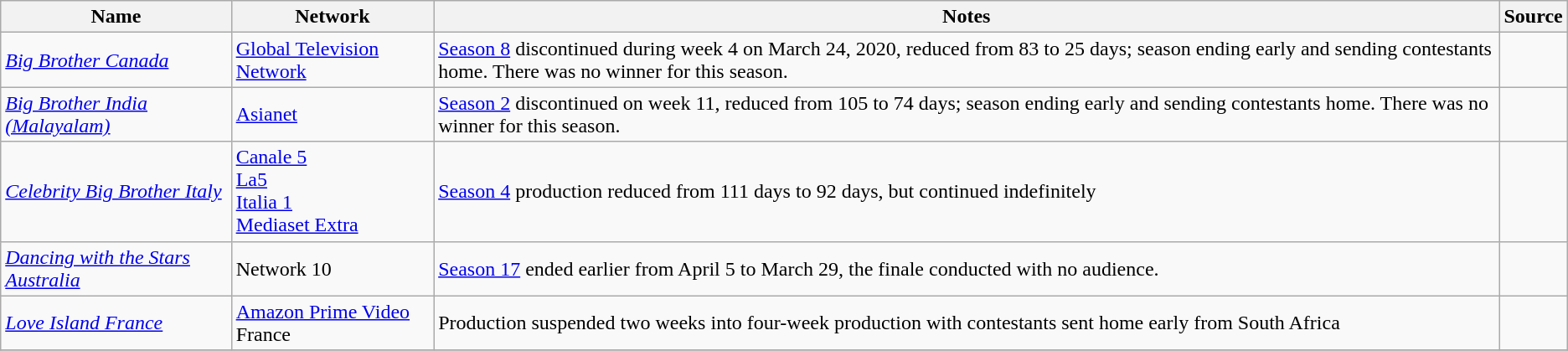<table class="wikitable sortable">
<tr>
<th>Name</th>
<th>Network</th>
<th>Notes</th>
<th>Source</th>
</tr>
<tr>
<td><em><a href='#'>Big Brother Canada</a></em></td>
<td><a href='#'>Global Television Network</a></td>
<td><a href='#'>Season 8</a> discontinued during week 4 on March 24, 2020, reduced from 83 to 25 days; season ending early and sending contestants home. There was no winner for this season.</td>
<td></td>
</tr>
<tr>
<td><em><a href='#'>Big Brother India (Malayalam)</a></em></td>
<td><a href='#'>Asianet</a></td>
<td><a href='#'>Season 2</a> discontinued on week 11, reduced from 105 to 74 days; season ending early and sending contestants home. There was no winner for this season.</td>
<td></td>
</tr>
<tr>
<td><em><a href='#'>Celebrity Big Brother Italy</a></em></td>
<td><a href='#'>Canale 5</a><br><a href='#'>La5</a><br><a href='#'>Italia 1</a><br><a href='#'>Mediaset Extra</a></td>
<td><a href='#'>Season 4</a> production reduced from 111 days to 92 days, but continued indefinitely</td>
<td></td>
</tr>
<tr>
<td><em><a href='#'>Dancing with the Stars Australia</a></em></td>
<td>Network 10</td>
<td><a href='#'>Season 17</a> ended earlier from April 5 to March 29, the finale conducted with no audience.</td>
<td></td>
</tr>
<tr>
<td><em><a href='#'>Love Island France</a></em></td>
<td><a href='#'>Amazon Prime Video</a> France</td>
<td>Production suspended two weeks into four-week production with contestants sent home early from South Africa</td>
<td></td>
</tr>
<tr>
</tr>
</table>
